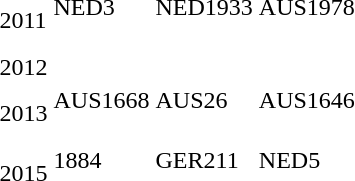<table>
<tr>
<td>2011</td>
<td>NED3<br><br></td>
<td>NED1933<br><br></td>
<td>AUS1978<br><br></td>
<td></td>
</tr>
<tr>
<td>2012</td>
<td><br></td>
<td><br></td>
<td><br></td>
<td></td>
</tr>
<tr>
<td>2013</td>
<td>AUS1668<br><br></td>
<td>AUS26<br><br></td>
<td>AUS1646<br><br></td>
<td></td>
</tr>
<tr>
<td>2015</td>
<td>1884<br><br></td>
<td>GER211<br><br></td>
<td>NED5<br><br></td>
<td></td>
</tr>
<tr>
</tr>
</table>
